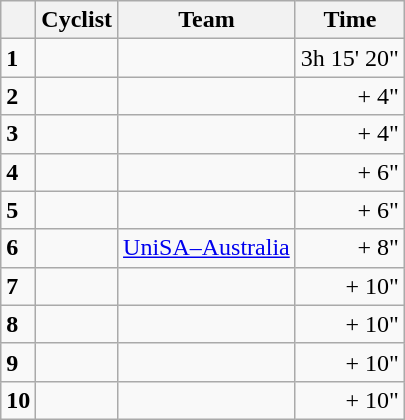<table class="wikitable">
<tr>
<th></th>
<th>Cyclist</th>
<th>Team</th>
<th>Time</th>
</tr>
<tr>
<td><strong>1</strong></td>
<td> </td>
<td></td>
<td align=right>3h 15' 20"</td>
</tr>
<tr>
<td><strong>2</strong></td>
<td></td>
<td></td>
<td align=right>+ 4"</td>
</tr>
<tr>
<td><strong>3</strong></td>
<td>  </td>
<td></td>
<td align=right>+ 4"</td>
</tr>
<tr>
<td><strong>4</strong></td>
<td></td>
<td></td>
<td align=right>+ 6"</td>
</tr>
<tr>
<td><strong>5</strong></td>
<td></td>
<td></td>
<td align=right>+ 6"</td>
</tr>
<tr>
<td><strong>6</strong></td>
<td>  </td>
<td><a href='#'>UniSA–Australia</a></td>
<td align=right>+ 8"</td>
</tr>
<tr>
<td><strong>7</strong></td>
<td></td>
<td></td>
<td align=right>+ 10"</td>
</tr>
<tr>
<td><strong>8</strong></td>
<td></td>
<td></td>
<td align=right>+ 10"</td>
</tr>
<tr>
<td><strong>9</strong></td>
<td></td>
<td></td>
<td align=right>+ 10"</td>
</tr>
<tr>
<td><strong>10</strong></td>
<td></td>
<td></td>
<td align=right>+ 10"</td>
</tr>
</table>
